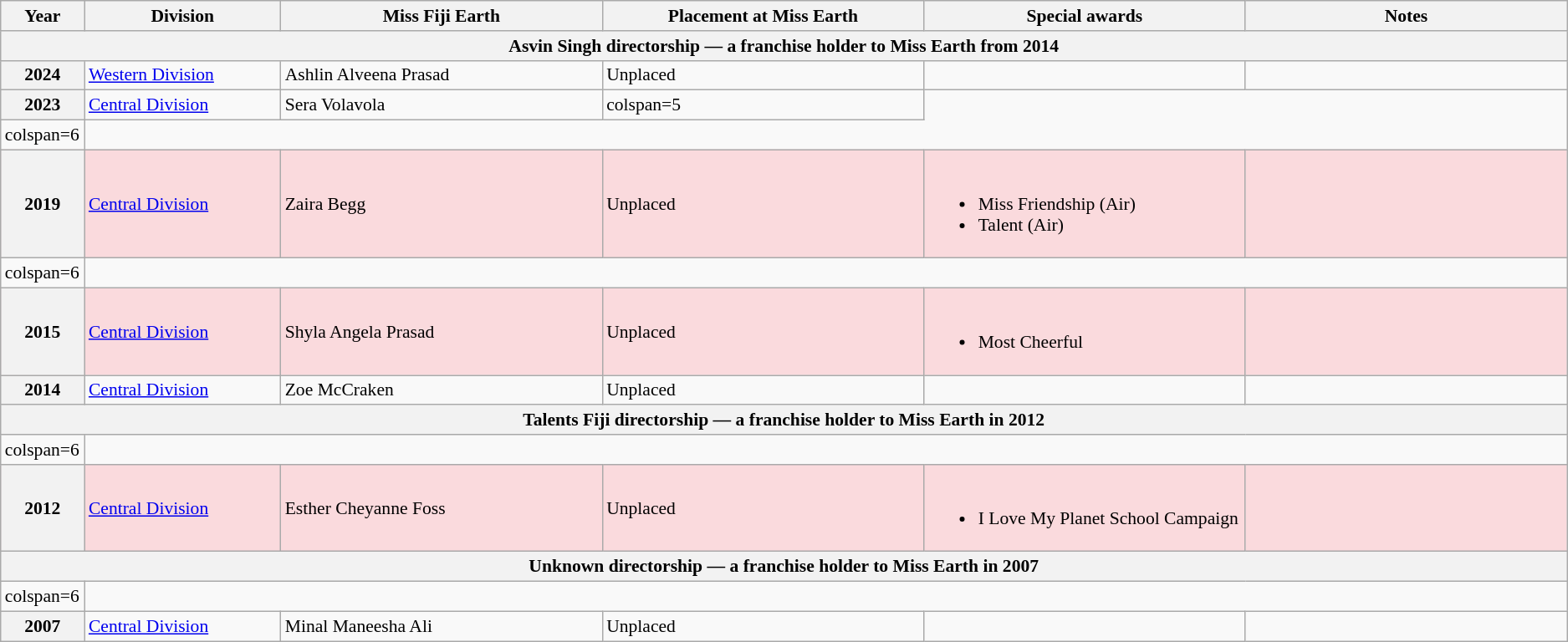<table class="wikitable " style="font-size: 90%;">
<tr>
<th width="60">Year</th>
<th width="150">Division</th>
<th width="250">Miss Fiji Earth</th>
<th width="250">Placement at Miss Earth</th>
<th width="250">Special awards</th>
<th width="250">Notes</th>
</tr>
<tr>
<th colspan="6">Asvin Singh directorship — a franchise holder to Miss Earth from 2014</th>
</tr>
<tr>
<th>2024</th>
<td><a href='#'>Western Division</a></td>
<td>Ashlin Alveena Prasad</td>
<td>Unplaced</td>
<td></td>
<td></td>
</tr>
<tr>
<th>2023</th>
<td><a href='#'>Central Division</a></td>
<td>Sera Volavola</td>
<td>colspan=5 </td>
</tr>
<tr>
<td>colspan=6 </td>
</tr>
<tr style="background-color:#FADADD">
<th>2019</th>
<td><a href='#'>Central Division</a></td>
<td>Zaira Begg</td>
<td>Unplaced</td>
<td align="left"><br><ul><li> Miss Friendship (Air)</li><li> Talent (Air)</li></ul></td>
<td></td>
</tr>
<tr>
<td>colspan=6 </td>
</tr>
<tr style="background-color:#FADADD">
<th>2015</th>
<td><a href='#'>Central Division</a></td>
<td>Shyla Angela Prasad</td>
<td>Unplaced</td>
<td align="left"><br><ul><li> Most Cheerful</li></ul></td>
<td></td>
</tr>
<tr>
<th>2014</th>
<td><a href='#'>Central Division</a></td>
<td>Zoe McCraken</td>
<td>Unplaced</td>
<td></td>
<td></td>
</tr>
<tr>
<th colspan="6">Talents Fiji directorship — a franchise holder to Miss Earth in 2012</th>
</tr>
<tr>
<td>colspan=6 </td>
</tr>
<tr style="background-color:#FADADD">
<th>2012</th>
<td><a href='#'>Central Division</a></td>
<td>Esther Cheyanne Foss</td>
<td>Unplaced</td>
<td align="left"><br><ul><li> I Love My Planet School Campaign</li></ul></td>
<td></td>
</tr>
<tr>
<th colspan="6">Unknown directorship — a franchise holder to Miss Earth in 2007</th>
</tr>
<tr>
<td>colspan=6 </td>
</tr>
<tr>
<th>2007</th>
<td><a href='#'>Central Division</a></td>
<td>Minal Maneesha Ali</td>
<td>Unplaced</td>
<td></td>
<td></td>
</tr>
</table>
